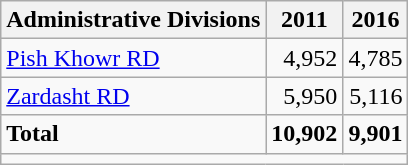<table class="wikitable">
<tr>
<th>Administrative Divisions</th>
<th>2011</th>
<th>2016</th>
</tr>
<tr>
<td><a href='#'>Pish Khowr RD</a></td>
<td style="text-align: right;">4,952</td>
<td style="text-align: right;">4,785</td>
</tr>
<tr>
<td><a href='#'>Zardasht RD</a></td>
<td style="text-align: right;">5,950</td>
<td style="text-align: right;">5,116</td>
</tr>
<tr>
<td><strong>Total</strong></td>
<td style="text-align: right;"><strong>10,902</strong></td>
<td style="text-align: right;"><strong>9,901</strong></td>
</tr>
<tr>
<td colspan=3></td>
</tr>
</table>
